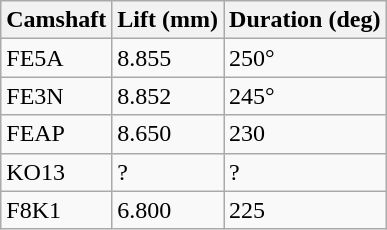<table class="wikitable">
<tr>
<th>Camshaft</th>
<th>Lift (mm)</th>
<th>Duration (deg)</th>
</tr>
<tr>
<td>FE5A</td>
<td>8.855</td>
<td>250°</td>
</tr>
<tr>
<td>FE3N</td>
<td>8.852</td>
<td>245°</td>
</tr>
<tr>
<td>FEAP</td>
<td>8.650</td>
<td>230</td>
</tr>
<tr>
<td>KO13</td>
<td>?</td>
<td>?</td>
</tr>
<tr>
<td>F8K1</td>
<td>6.800</td>
<td>225</td>
</tr>
</table>
